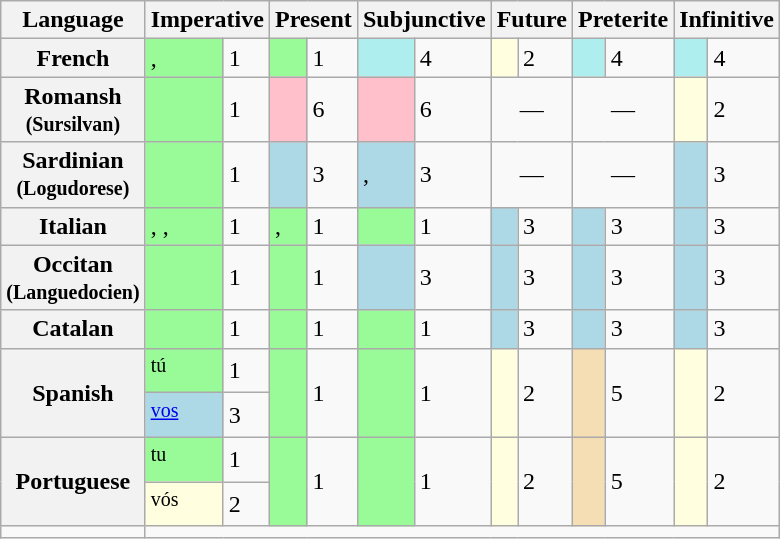<table class="wikitable">
<tr>
<th>Language</th>
<th colspan="2">Imperative</th>
<th colspan="2">Present</th>
<th colspan="2">Subjunctive</th>
<th colspan="2">Future</th>
<th colspan="2">Preterite</th>
<th colspan="2">Infinitive</th>
</tr>
<tr>
<th>French</th>
<td style="background:PaleGreen;">, </td>
<td>1</td>
<td style="background:PaleGreen;"></td>
<td>1</td>
<td style="background: PaleTurquoise;"></td>
<td>4</td>
<td style="background: lightyellow;"></td>
<td>2</td>
<td style="background: PaleTurquoise;"></td>
<td>4</td>
<td style="background: PaleTurquoise;"></td>
<td>4</td>
</tr>
<tr>
<th>Romansh<br><small>(Sursilvan)</small></th>
<td style="background:PaleGreen;"></td>
<td>1</td>
<td style="background: pink;"></td>
<td>6</td>
<td style="background: pink;"></td>
<td>6</td>
<td colspan=2 style="text-align:center;">—</td>
<td colspan=2 style="text-align:center;">—</td>
<td style="background: lightyellow;"></td>
<td>2</td>
</tr>
<tr>
<th>Sardinian<br><small>(Logudorese)</small></th>
<td style="background:PaleGreen;"></td>
<td>1</td>
<td style="background: lightblue;"></td>
<td>3</td>
<td style="background: lightblue;">, </td>
<td>3</td>
<td colspan=2 style="text-align:center;">—</td>
<td colspan=2 style="text-align:center;">—</td>
<td style="background: lightblue;"></td>
<td>3</td>
</tr>
<tr>
<th>Italian</th>
<td style="background:PaleGreen;">, , </td>
<td>1</td>
<td style="background:PaleGreen;">, </td>
<td>1</td>
<td style="background:PaleGreen;"></td>
<td>1</td>
<td style="background: lightblue;"></td>
<td>3</td>
<td style="background: lightblue;"></td>
<td>3</td>
<td style="background: lightblue;"></td>
<td>3</td>
</tr>
<tr>
<th>Occitan<br><small>(Languedocien)</small></th>
<td style="background:PaleGreen;"></td>
<td>1</td>
<td style="background:PaleGreen;"></td>
<td>1</td>
<td style="background: lightblue;"></td>
<td>3</td>
<td style="background: lightblue;"></td>
<td>3</td>
<td style="background: lightblue;"></td>
<td>3</td>
<td style="background: lightblue;"></td>
<td>3</td>
</tr>
<tr>
<th>Catalan</th>
<td style="background:PaleGreen;"></td>
<td>1</td>
<td style="background:PaleGreen;"></td>
<td>1</td>
<td style="background:PaleGreen;"></td>
<td>1</td>
<td style="background: lightblue;"></td>
<td>3</td>
<td style="background: lightblue;"></td>
<td>3</td>
<td style="background: lightblue;"></td>
<td>3</td>
</tr>
<tr>
<th rowspan=2>Spanish</th>
<td style="background:PaleGreen;"><sup>tú</sup></td>
<td>1</td>
<td rowspan=2 style="background:PaleGreen;"></td>
<td rowspan=2>1</td>
<td rowspan=2 style="background:PaleGreen;"></td>
<td rowspan=2>1</td>
<td rowspan=2 style="background: lightyellow;"></td>
<td rowspan=2>2</td>
<td rowspan=2 style="background: wheat;"></td>
<td rowspan=2>5</td>
<td rowspan=2 style="background: lightyellow;"></td>
<td rowspan=2>2</td>
</tr>
<tr>
<td style="background: lightblue;"><sup><a href='#'>vos</a></sup></td>
<td>3</td>
</tr>
<tr>
<th rowspan=2>Portuguese</th>
<td style="background:PaleGreen;"><sup>tu</sup></td>
<td>1</td>
<td rowspan=2 style="background:PaleGreen;"></td>
<td rowspan=2>1</td>
<td rowspan=2 style="background:PaleGreen;"></td>
<td rowspan=2>1</td>
<td rowspan=2 style="background: lightyellow;"></td>
<td rowspan=2>2</td>
<td rowspan=2 style="background: wheat;"></td>
<td rowspan=2>5</td>
<td rowspan=2 style="background: lightyellow;"></td>
<td rowspan=2>2</td>
</tr>
<tr>
<td style="background: lightyellow;"><sup>vós</sup></td>
<td>2</td>
</tr>
<tr>
<td></td>
</tr>
</table>
